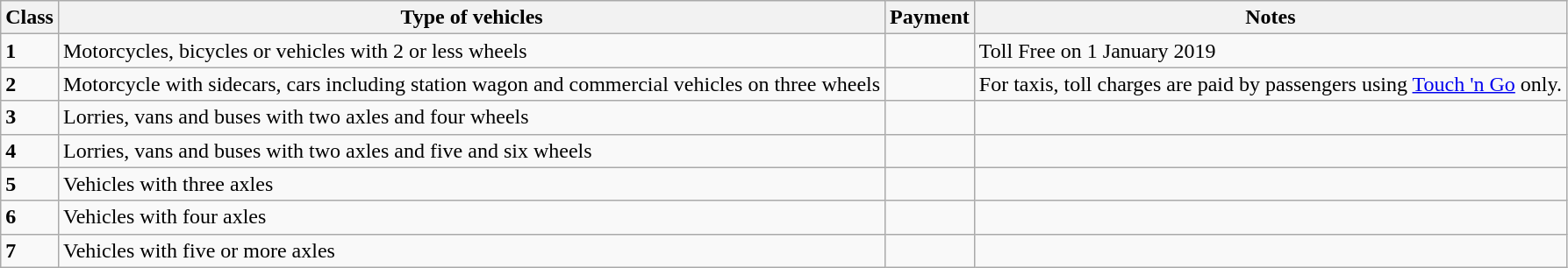<table class="wikitable">
<tr>
<th>Class</th>
<th>Type of vehicles</th>
<th>Payment</th>
<th>Notes</th>
</tr>
<tr>
<td><strong>1</strong></td>
<td>Motorcycles, bicycles or vehicles with 2 or less wheels</td>
<td></td>
<td>Toll Free on 1 January 2019</td>
</tr>
<tr>
<td><strong>2</strong></td>
<td>Motorcycle with sidecars, cars including station wagon and commercial vehicles on three wheels</td>
<td> </td>
<td>For taxis, toll charges are paid by passengers using <a href='#'>Touch 'n Go</a> only.</td>
</tr>
<tr>
<td><strong>3</strong></td>
<td>Lorries, vans and buses with two axles and four wheels</td>
<td> </td>
<td></td>
</tr>
<tr>
<td><strong>4</strong></td>
<td>Lorries, vans and buses with two axles and five and six wheels</td>
<td></td>
<td></td>
</tr>
<tr>
<td><strong>5</strong></td>
<td>Vehicles with three axles</td>
<td></td>
<td></td>
</tr>
<tr>
<td><strong>6</strong></td>
<td>Vehicles with four axles</td>
<td></td>
<td></td>
</tr>
<tr>
<td><strong>7</strong></td>
<td>Vehicles with five or more axles</td>
<td></td>
<td></td>
</tr>
</table>
